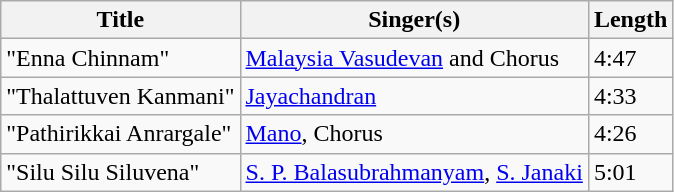<table class="wikitable">
<tr>
<th>Title</th>
<th>Singer(s)</th>
<th>Length</th>
</tr>
<tr>
<td>"Enna Chinnam"</td>
<td><a href='#'>Malaysia Vasudevan</a> and Chorus</td>
<td>4:47</td>
</tr>
<tr>
<td>"Thalattuven Kanmani"</td>
<td><a href='#'>Jayachandran</a></td>
<td>4:33</td>
</tr>
<tr>
<td>"Pathirikkai Anrargale"</td>
<td><a href='#'>Mano</a>, Chorus</td>
<td>4:26</td>
</tr>
<tr>
<td>"Silu Silu Siluvena"</td>
<td><a href='#'>S. P. Balasubrahmanyam</a>, <a href='#'>S. Janaki</a></td>
<td>5:01</td>
</tr>
</table>
